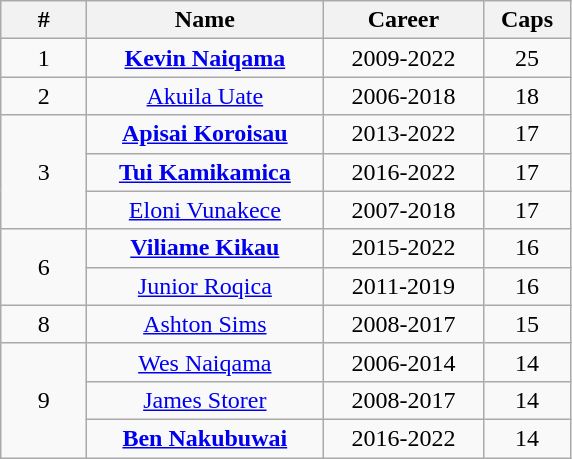<table class="wikitable sortable" style="text-align:center;">
<tr>
<th width=50px>#</th>
<th style="width:150px;">Name</th>
<th style="width:100px;">Career</th>
<th width=50px>Caps</th>
</tr>
<tr>
<td>1</td>
<td><strong><a href='#'>Kevin Naiqama</a></strong></td>
<td>2009-2022</td>
<td>25</td>
</tr>
<tr>
<td>2</td>
<td><a href='#'>Akuila Uate</a></td>
<td>2006-2018</td>
<td>18</td>
</tr>
<tr>
<td rowspan=3>3</td>
<td><strong><a href='#'>Apisai Koroisau</a></strong></td>
<td>2013-2022</td>
<td>17</td>
</tr>
<tr>
<td><strong><a href='#'>Tui Kamikamica</a></strong></td>
<td>2016-2022</td>
<td>17</td>
</tr>
<tr>
<td><a href='#'>Eloni Vunakece</a></td>
<td>2007-2018</td>
<td>17</td>
</tr>
<tr>
<td rowspan=2>6</td>
<td><strong><a href='#'>Viliame Kikau</a></strong></td>
<td>2015-2022</td>
<td>16</td>
</tr>
<tr>
<td><a href='#'>Junior Roqica</a></td>
<td>2011-2019</td>
<td>16</td>
</tr>
<tr>
<td>8</td>
<td><a href='#'>Ashton Sims</a></td>
<td>2008-2017</td>
<td>15</td>
</tr>
<tr>
<td rowspan=3>9</td>
<td><a href='#'>Wes Naiqama</a></td>
<td>2006-2014</td>
<td>14</td>
</tr>
<tr>
<td><a href='#'>James Storer</a></td>
<td>2008-2017</td>
<td>14</td>
</tr>
<tr>
<td><strong><a href='#'>Ben Nakubuwai</a></strong></td>
<td>2016-2022</td>
<td>14</td>
</tr>
</table>
